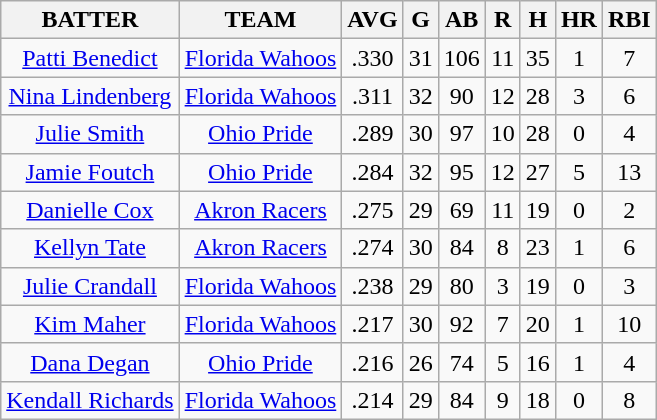<table class="wikitable sortable" style="text-align:center;">
<tr>
<th>BATTER</th>
<th>TEAM</th>
<th>AVG</th>
<th>G</th>
<th>AB</th>
<th>R</th>
<th>H</th>
<th>HR</th>
<th>RBI</th>
</tr>
<tr>
<td><a href='#'>Patti Benedict</a></td>
<td><a href='#'>Florida Wahoos</a></td>
<td>.330</td>
<td>31</td>
<td>106</td>
<td>11</td>
<td>35</td>
<td>1</td>
<td>7</td>
</tr>
<tr>
<td><a href='#'>Nina Lindenberg</a></td>
<td><a href='#'>Florida Wahoos</a></td>
<td>.311</td>
<td>32</td>
<td>90</td>
<td>12</td>
<td>28</td>
<td>3</td>
<td>6</td>
</tr>
<tr>
<td><a href='#'>Julie Smith</a></td>
<td><a href='#'>Ohio Pride</a></td>
<td>.289</td>
<td>30</td>
<td>97</td>
<td>10</td>
<td>28</td>
<td>0</td>
<td>4</td>
</tr>
<tr>
<td><a href='#'>Jamie Foutch </a></td>
<td><a href='#'>Ohio Pride</a></td>
<td>.284</td>
<td>32</td>
<td>95</td>
<td>12</td>
<td>27</td>
<td>5</td>
<td>13</td>
</tr>
<tr>
<td><a href='#'>Danielle Cox</a></td>
<td><a href='#'>Akron Racers</a></td>
<td>.275</td>
<td>29</td>
<td>69</td>
<td>11</td>
<td>19</td>
<td>0</td>
<td>2</td>
</tr>
<tr>
<td><a href='#'>Kellyn Tate</a></td>
<td><a href='#'>Akron Racers</a></td>
<td>.274</td>
<td>30</td>
<td>84</td>
<td>8</td>
<td>23</td>
<td>1</td>
<td>6</td>
</tr>
<tr>
<td><a href='#'>Julie Crandall</a></td>
<td><a href='#'>Florida Wahoos</a></td>
<td>.238</td>
<td>29</td>
<td>80</td>
<td>3</td>
<td>19</td>
<td>0</td>
<td>3</td>
</tr>
<tr>
<td><a href='#'>Kim Maher</a></td>
<td><a href='#'>Florida Wahoos</a></td>
<td>.217</td>
<td>30</td>
<td>92</td>
<td>7</td>
<td>20</td>
<td>1</td>
<td>10</td>
</tr>
<tr>
<td><a href='#'>Dana Degan</a></td>
<td><a href='#'>Ohio Pride</a></td>
<td>.216</td>
<td>26</td>
<td>74</td>
<td>5</td>
<td>16</td>
<td>1</td>
<td>4</td>
</tr>
<tr>
<td><a href='#'>Kendall Richards</a></td>
<td><a href='#'>Florida Wahoos</a></td>
<td>.214</td>
<td>29</td>
<td>84</td>
<td>9</td>
<td>18</td>
<td>0</td>
<td>8</td>
</tr>
</table>
